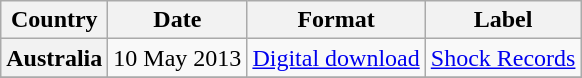<table class="wikitable plainrowheaders">
<tr>
<th scope="col">Country</th>
<th scope="col">Date</th>
<th scope="col">Format</th>
<th scope="col">Label</th>
</tr>
<tr>
<th scope="row">Australia</th>
<td>10 May 2013</td>
<td><a href='#'>Digital download</a></td>
<td><a href='#'>Shock Records</a></td>
</tr>
<tr>
</tr>
</table>
